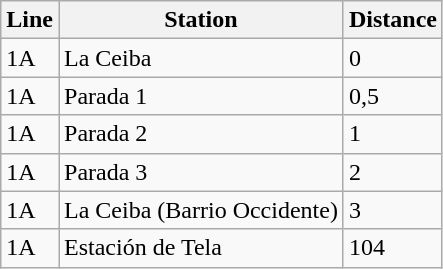<table class="wikitable">
<tr>
<th>Line</th>
<th>Station</th>
<th>Distance</th>
</tr>
<tr>
<td>1A</td>
<td>La Ceiba</td>
<td>0</td>
</tr>
<tr>
<td>1A</td>
<td>Parada 1</td>
<td>0,5</td>
</tr>
<tr>
<td>1A</td>
<td>Parada 2</td>
<td>1</td>
</tr>
<tr>
<td>1A</td>
<td>Parada 3</td>
<td>2</td>
</tr>
<tr>
<td>1A</td>
<td>La Ceiba (Barrio Occidente)</td>
<td>3</td>
</tr>
<tr>
<td>1A</td>
<td>Estación de Tela</td>
<td>104</td>
</tr>
</table>
